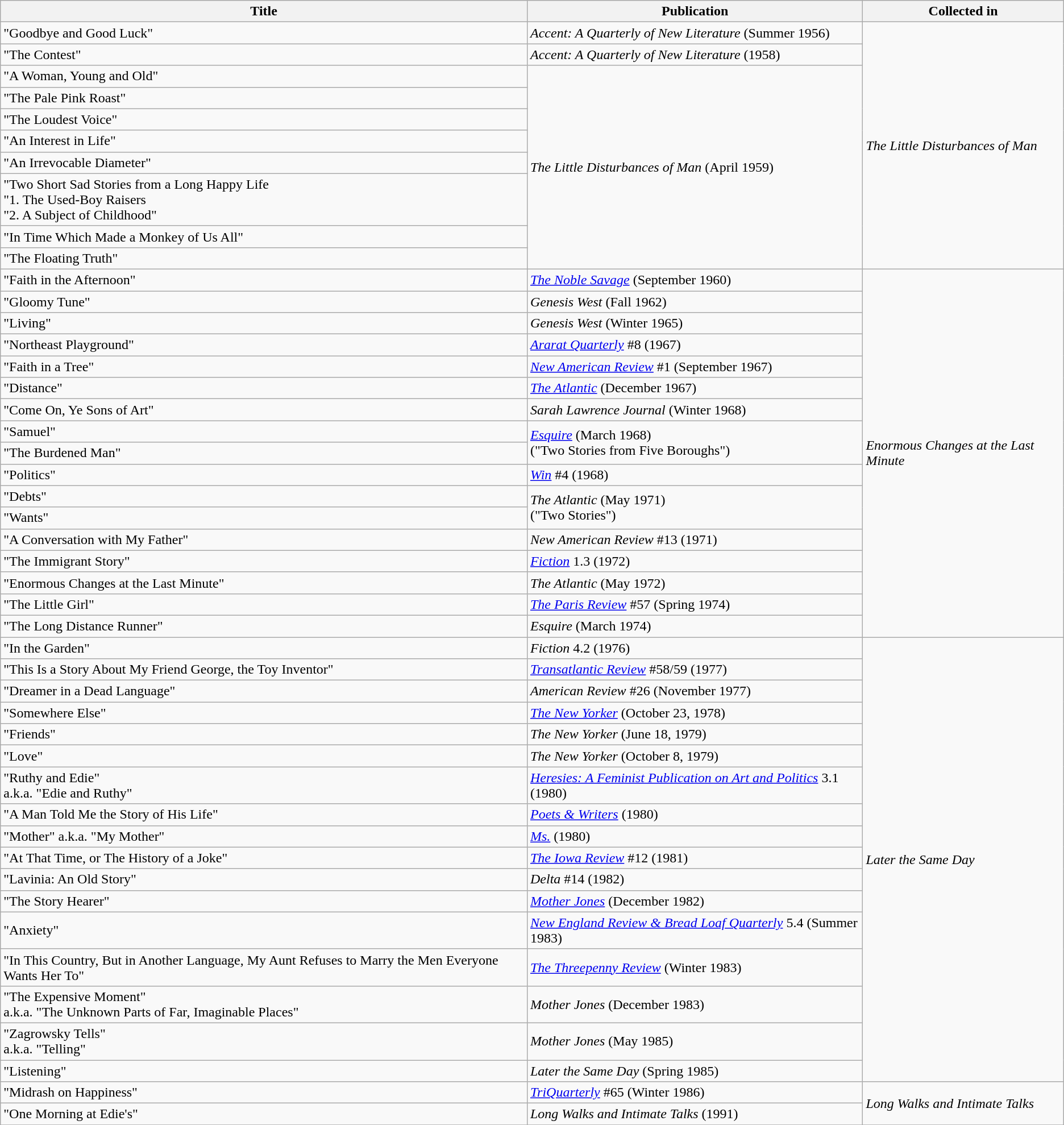<table class="wikitable">
<tr>
<th>Title</th>
<th>Publication</th>
<th>Collected in</th>
</tr>
<tr>
<td>"Goodbye and Good Luck"</td>
<td><em>Accent: A Quarterly of New Literature</em> (Summer 1956)</td>
<td rowspan=10><em>The Little Disturbances of Man</em></td>
</tr>
<tr>
<td>"The Contest"</td>
<td><em>Accent: A Quarterly of New Literature</em> (1958)</td>
</tr>
<tr>
<td>"A Woman, Young and Old"</td>
<td rowspan=8><em>The Little Disturbances of Man</em> (April 1959)</td>
</tr>
<tr>
<td>"The Pale Pink Roast"</td>
</tr>
<tr>
<td>"The Loudest Voice"</td>
</tr>
<tr>
<td>"An Interest in Life"</td>
</tr>
<tr>
<td>"An Irrevocable Diameter"</td>
</tr>
<tr>
<td>"Two Short Sad Stories from a Long Happy Life<br>"1. The Used-Boy Raisers<br>"2. A Subject of Childhood"</td>
</tr>
<tr>
<td>"In Time Which Made a Monkey of Us All"</td>
</tr>
<tr>
<td>"The Floating Truth"</td>
</tr>
<tr>
<td>"Faith in the Afternoon"</td>
<td><em><a href='#'>The Noble Savage</a></em> (September 1960)</td>
<td rowspan=17><em>Enormous Changes at the Last Minute</em></td>
</tr>
<tr>
<td>"Gloomy Tune"</td>
<td><em>Genesis West</em> (Fall 1962)</td>
</tr>
<tr>
<td>"Living"</td>
<td><em>Genesis West</em> (Winter 1965)</td>
</tr>
<tr>
<td>"Northeast Playground"</td>
<td><em><a href='#'>Ararat Quarterly</a></em> #8 (1967)</td>
</tr>
<tr>
<td>"Faith in a Tree"</td>
<td><em><a href='#'>New American Review</a></em> #1 (September 1967)</td>
</tr>
<tr>
<td>"Distance"</td>
<td><em><a href='#'>The Atlantic</a></em> (December 1967)</td>
</tr>
<tr>
<td>"Come On, Ye Sons of Art"</td>
<td><em>Sarah Lawrence Journal</em> (Winter 1968)</td>
</tr>
<tr>
<td>"Samuel"</td>
<td rowspan=2><em><a href='#'>Esquire</a></em> (March 1968)<br>("Two Stories from Five Boroughs")</td>
</tr>
<tr>
<td>"The Burdened Man"</td>
</tr>
<tr>
<td>"Politics"</td>
<td><em><a href='#'>Win</a></em> #4 (1968)</td>
</tr>
<tr>
<td>"Debts"</td>
<td rowspan=2><em>The Atlantic</em> (May 1971)<br>("Two Stories")</td>
</tr>
<tr>
<td>"Wants"</td>
</tr>
<tr>
<td>"A Conversation with My Father"</td>
<td><em>New American Review</em> #13 (1971)</td>
</tr>
<tr>
<td>"The Immigrant Story"</td>
<td><em><a href='#'>Fiction</a></em> 1.3 (1972)</td>
</tr>
<tr>
<td>"Enormous Changes at the Last Minute"</td>
<td><em>The Atlantic</em> (May 1972)</td>
</tr>
<tr>
<td>"The Little Girl"</td>
<td><em><a href='#'>The Paris Review</a></em> #57 (Spring 1974)</td>
</tr>
<tr>
<td>"The Long Distance Runner"</td>
<td><em>Esquire</em> (March 1974)</td>
</tr>
<tr>
<td>"In the Garden"</td>
<td><em>Fiction</em> 4.2 (1976)</td>
<td rowspan=17><em>Later the Same Day</em></td>
</tr>
<tr>
<td>"This Is a Story About My Friend George, the Toy Inventor"</td>
<td><em><a href='#'>Transatlantic Review</a></em> #58/59 (1977)</td>
</tr>
<tr>
<td>"Dreamer in a Dead Language"</td>
<td><em>American Review</em> #26 (November 1977)</td>
</tr>
<tr>
<td>"Somewhere Else"</td>
<td><em><a href='#'>The New Yorker</a></em> (October 23, 1978)</td>
</tr>
<tr>
<td>"Friends"</td>
<td><em>The New Yorker</em> (June 18, 1979)</td>
</tr>
<tr>
<td>"Love"</td>
<td><em>The New Yorker</em> (October 8, 1979)</td>
</tr>
<tr>
<td>"Ruthy and Edie"<br>a.k.a. "Edie and Ruthy"</td>
<td><em><a href='#'>Heresies: A Feminist Publication on Art and Politics</a></em> 3.1 (1980)</td>
</tr>
<tr>
<td>"A Man Told Me the Story of His Life"</td>
<td><em><a href='#'>Poets & Writers</a></em> (1980)</td>
</tr>
<tr>
<td>"Mother" a.k.a. "My Mother"</td>
<td><em><a href='#'>Ms.</a></em> (1980)</td>
</tr>
<tr>
<td>"At That Time, or The History of a Joke"</td>
<td><em><a href='#'>The Iowa Review</a></em> #12 (1981)</td>
</tr>
<tr>
<td>"Lavinia: An Old Story"</td>
<td><em>Delta</em> #14 (1982)</td>
</tr>
<tr>
<td>"The Story Hearer"</td>
<td><em><a href='#'>Mother Jones</a></em> (December 1982)</td>
</tr>
<tr>
<td>"Anxiety"</td>
<td><em><a href='#'>New England Review & Bread Loaf Quarterly</a></em> 5.4 (Summer 1983)</td>
</tr>
<tr>
<td>"In This Country, But in Another Language, My Aunt Refuses to Marry the Men Everyone Wants Her To"</td>
<td><em><a href='#'>The Threepenny Review</a></em> (Winter 1983)</td>
</tr>
<tr>
<td>"The Expensive Moment"<br>a.k.a. "The Unknown Parts of Far, Imaginable Places"</td>
<td><em>Mother Jones</em> (December 1983)</td>
</tr>
<tr>
<td>"Zagrowsky Tells"<br>a.k.a. "Telling"</td>
<td><em>Mother Jones</em> (May 1985)</td>
</tr>
<tr>
<td>"Listening"</td>
<td><em>Later the Same Day</em> (Spring 1985)</td>
</tr>
<tr>
<td>"Midrash on Happiness"</td>
<td><em><a href='#'>TriQuarterly</a></em> #65 (Winter 1986)</td>
<td rowspan=2><em>Long Walks and Intimate Talks</em></td>
</tr>
<tr>
<td>"One Morning at Edie's"</td>
<td><em>Long Walks and Intimate Talks</em> (1991)</td>
</tr>
<tr>
</tr>
</table>
